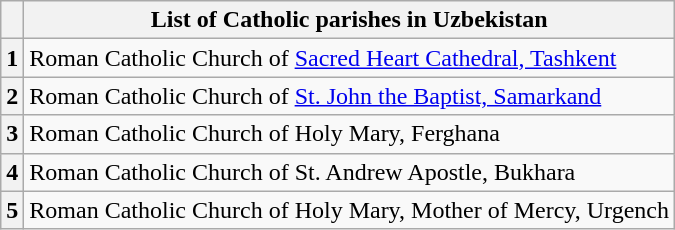<table class="wikitable" border="1">
<tr>
<th></th>
<th>List of Catholic parishes in Uzbekistan</th>
</tr>
<tr>
<th>1</th>
<td>Roman Catholic Church of <a href='#'>Sacred Heart Cathedral, Tashkent</a></td>
</tr>
<tr>
<th>2</th>
<td>Roman Catholic Church of <a href='#'>St. John the Baptist, Samarkand</a></td>
</tr>
<tr>
<th>3</th>
<td>Roman Catholic Church of Holy Mary, Ferghana</td>
</tr>
<tr>
<th>4</th>
<td>Roman Catholic Church of St. Andrew Apostle, Bukhara</td>
</tr>
<tr>
<th>5</th>
<td>Roman Catholic Church of Holy Mary, Mother of Mercy, Urgench</td>
</tr>
</table>
